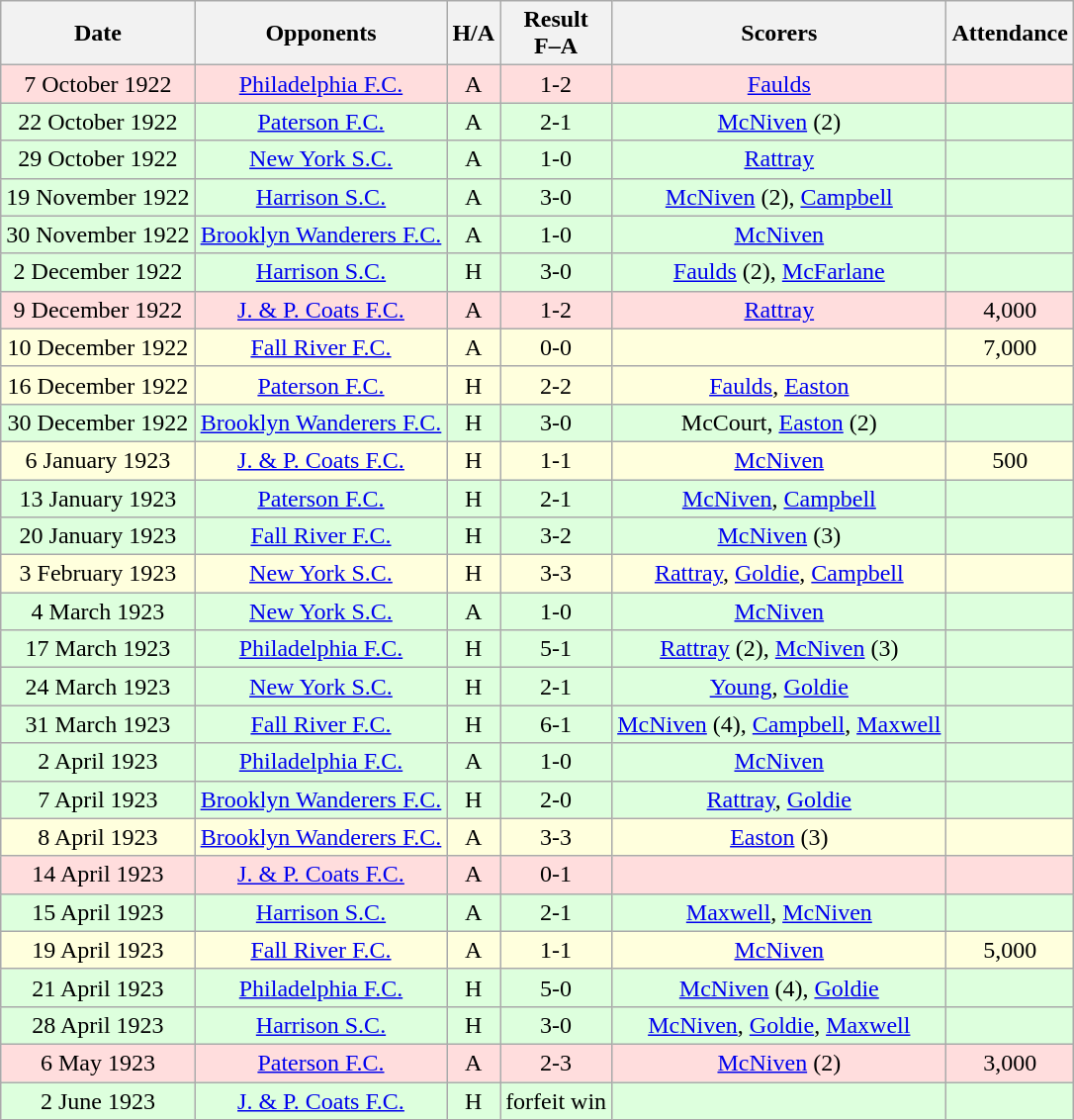<table class="wikitable" style="text-align:center">
<tr>
<th>Date</th>
<th>Opponents</th>
<th>H/A</th>
<th>Result<br>F–A</th>
<th>Scorers</th>
<th>Attendance</th>
</tr>
<tr bgcolor="#ffdddd">
<td>7 October 1922</td>
<td><a href='#'>Philadelphia F.C.</a></td>
<td>A</td>
<td>1-2</td>
<td><a href='#'>Faulds</a></td>
<td></td>
</tr>
<tr bgcolor="#ddffdd">
<td>22 October 1922</td>
<td><a href='#'>Paterson F.C.</a></td>
<td>A</td>
<td>2-1</td>
<td><a href='#'>McNiven</a> (2)</td>
<td></td>
</tr>
<tr bgcolor="#ddffdd">
<td>29 October 1922</td>
<td><a href='#'>New York S.C.</a></td>
<td>A</td>
<td>1-0</td>
<td><a href='#'>Rattray</a></td>
<td></td>
</tr>
<tr bgcolor="#ddffdd">
<td>19 November 1922</td>
<td><a href='#'>Harrison S.C.</a></td>
<td>A</td>
<td>3-0</td>
<td><a href='#'>McNiven</a> (2), <a href='#'>Campbell</a></td>
<td></td>
</tr>
<tr bgcolor="#ddffdd">
<td>30 November 1922</td>
<td><a href='#'>Brooklyn Wanderers F.C.</a></td>
<td>A</td>
<td>1-0</td>
<td><a href='#'>McNiven</a></td>
<td></td>
</tr>
<tr bgcolor="#ddffdd">
<td>2 December 1922</td>
<td><a href='#'>Harrison S.C.</a></td>
<td>H</td>
<td>3-0</td>
<td><a href='#'>Faulds</a> (2), <a href='#'>McFarlane</a></td>
<td></td>
</tr>
<tr bgcolor="#ffdddd">
<td>9 December 1922</td>
<td><a href='#'>J. & P. Coats F.C.</a></td>
<td>A</td>
<td>1-2</td>
<td><a href='#'>Rattray</a></td>
<td>4,000</td>
</tr>
<tr bgcolor="#ffffdd">
<td>10 December 1922</td>
<td><a href='#'>Fall River F.C.</a></td>
<td>A</td>
<td>0-0</td>
<td></td>
<td>7,000</td>
</tr>
<tr bgcolor="#ffffdd">
<td>16 December 1922</td>
<td><a href='#'>Paterson F.C.</a></td>
<td>H</td>
<td>2-2</td>
<td><a href='#'>Faulds</a>, <a href='#'>Easton</a></td>
<td></td>
</tr>
<tr bgcolor="#ddffdd">
<td>30 December 1922</td>
<td><a href='#'>Brooklyn Wanderers F.C.</a></td>
<td>H</td>
<td>3-0</td>
<td>McCourt, <a href='#'>Easton</a> (2)</td>
<td></td>
</tr>
<tr bgcolor="#ffffdd">
<td>6 January 1923</td>
<td><a href='#'>J. & P. Coats F.C.</a></td>
<td>H</td>
<td>1-1</td>
<td><a href='#'>McNiven</a></td>
<td>500</td>
</tr>
<tr bgcolor="#ddffdd">
<td>13 January 1923</td>
<td><a href='#'>Paterson F.C.</a></td>
<td>H</td>
<td>2-1</td>
<td><a href='#'>McNiven</a>, <a href='#'>Campbell</a></td>
<td></td>
</tr>
<tr bgcolor="#ddffdd">
<td>20 January 1923</td>
<td><a href='#'>Fall River F.C.</a></td>
<td>H</td>
<td>3-2</td>
<td><a href='#'>McNiven</a> (3)</td>
<td></td>
</tr>
<tr bgcolor="#ffffdd">
<td>3 February 1923</td>
<td><a href='#'>New York S.C.</a></td>
<td>H</td>
<td>3-3</td>
<td><a href='#'>Rattray</a>, <a href='#'>Goldie</a>, <a href='#'>Campbell</a></td>
<td></td>
</tr>
<tr bgcolor="#ddffdd">
<td>4 March 1923</td>
<td><a href='#'>New York S.C.</a></td>
<td>A</td>
<td>1-0</td>
<td><a href='#'>McNiven</a></td>
<td></td>
</tr>
<tr bgcolor="#ddffdd">
<td>17 March 1923</td>
<td><a href='#'>Philadelphia F.C.</a></td>
<td>H</td>
<td>5-1</td>
<td><a href='#'>Rattray</a> (2), <a href='#'>McNiven</a> (3)</td>
<td></td>
</tr>
<tr bgcolor="#ddffdd">
<td>24 March 1923</td>
<td><a href='#'>New York S.C.</a></td>
<td>H</td>
<td>2-1</td>
<td><a href='#'>Young</a>, <a href='#'>Goldie</a></td>
<td></td>
</tr>
<tr bgcolor="#ddffdd">
<td>31 March 1923</td>
<td><a href='#'>Fall River F.C.</a></td>
<td>H</td>
<td>6-1</td>
<td><a href='#'>McNiven</a> (4), <a href='#'>Campbell</a>, <a href='#'>Maxwell</a></td>
<td></td>
</tr>
<tr bgcolor="#ddffdd">
<td>2 April 1923</td>
<td><a href='#'>Philadelphia F.C.</a></td>
<td>A</td>
<td>1-0</td>
<td><a href='#'>McNiven</a></td>
<td></td>
</tr>
<tr bgcolor="#ddffdd">
<td>7 April 1923</td>
<td><a href='#'>Brooklyn Wanderers F.C.</a></td>
<td>H</td>
<td>2-0</td>
<td><a href='#'>Rattray</a>, <a href='#'>Goldie</a></td>
<td></td>
</tr>
<tr bgcolor="#ffffdd">
<td>8 April 1923</td>
<td><a href='#'>Brooklyn Wanderers F.C.</a></td>
<td>A</td>
<td>3-3</td>
<td><a href='#'>Easton</a> (3)</td>
<td></td>
</tr>
<tr bgcolor="#ffdddd">
<td>14 April 1923</td>
<td><a href='#'>J. & P. Coats F.C.</a></td>
<td>A</td>
<td>0-1</td>
<td></td>
<td></td>
</tr>
<tr bgcolor="#ddffdd">
<td>15 April 1923</td>
<td><a href='#'>Harrison S.C.</a></td>
<td>A</td>
<td>2-1</td>
<td><a href='#'>Maxwell</a>, <a href='#'>McNiven</a></td>
<td></td>
</tr>
<tr bgcolor="#ffffdd">
<td>19 April 1923</td>
<td><a href='#'>Fall River F.C.</a></td>
<td>A</td>
<td>1-1</td>
<td><a href='#'>McNiven</a></td>
<td>5,000</td>
</tr>
<tr bgcolor="#ddffdd">
<td>21 April 1923</td>
<td><a href='#'>Philadelphia F.C.</a></td>
<td>H</td>
<td>5-0</td>
<td><a href='#'>McNiven</a> (4), <a href='#'>Goldie</a></td>
<td></td>
</tr>
<tr bgcolor="#ddffdd">
<td>28 April 1923</td>
<td><a href='#'>Harrison S.C.</a></td>
<td>H</td>
<td>3-0</td>
<td><a href='#'>McNiven</a>, <a href='#'>Goldie</a>, <a href='#'>Maxwell</a></td>
<td></td>
</tr>
<tr bgcolor="#ffdddd">
<td>6 May 1923</td>
<td><a href='#'>Paterson F.C.</a></td>
<td>A</td>
<td>2-3</td>
<td><a href='#'>McNiven</a> (2)</td>
<td>3,000</td>
</tr>
<tr bgcolor="#ddffdd">
<td>2 June 1923</td>
<td><a href='#'>J. & P. Coats F.C.</a></td>
<td>H</td>
<td>forfeit win</td>
<td></td>
<td></td>
</tr>
</table>
